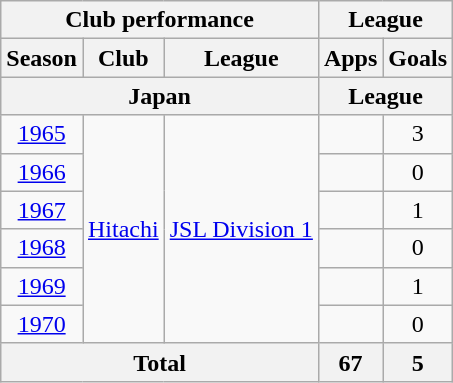<table class="wikitable" style="text-align:center;">
<tr>
<th colspan=3>Club performance</th>
<th colspan=2>League</th>
</tr>
<tr>
<th>Season</th>
<th>Club</th>
<th>League</th>
<th>Apps</th>
<th>Goals</th>
</tr>
<tr>
<th colspan=3>Japan</th>
<th colspan=2>League</th>
</tr>
<tr>
<td><a href='#'>1965</a></td>
<td rowspan="6"><a href='#'>Hitachi</a></td>
<td rowspan="6"><a href='#'>JSL Division 1</a></td>
<td></td>
<td>3</td>
</tr>
<tr>
<td><a href='#'>1966</a></td>
<td></td>
<td>0</td>
</tr>
<tr>
<td><a href='#'>1967</a></td>
<td></td>
<td>1</td>
</tr>
<tr>
<td><a href='#'>1968</a></td>
<td></td>
<td>0</td>
</tr>
<tr>
<td><a href='#'>1969</a></td>
<td></td>
<td>1</td>
</tr>
<tr>
<td><a href='#'>1970</a></td>
<td></td>
<td>0</td>
</tr>
<tr>
<th colspan=3>Total</th>
<th>67</th>
<th>5</th>
</tr>
</table>
